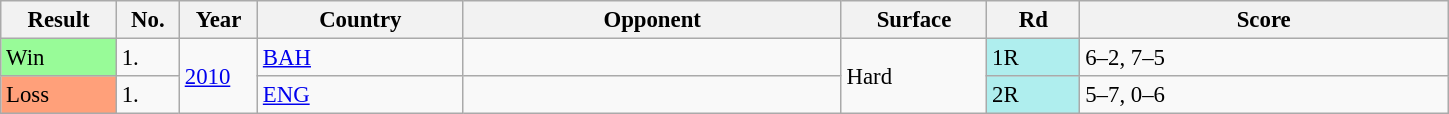<table class="wikitable sortable" style=font-size:95%>
<tr>
<th scope="col" style="width:70px;">Result</th>
<th scope="col" class="unsortable" style="width:35px;">No.</th>
<th scope="col" style="width:45px;">Year</th>
<th scope="col" class="unsortable" style="width:130px;">Country</th>
<th scope="col" style="width:245px;">Opponent</th>
<th scope="col" style="width:90px;">Surface</th>
<th scope="col" style="width:55px;">Rd</th>
<th scope="col" class="unsortable" style="width:238px;">Score</th>
</tr>
<tr>
<td bgcolor=98FB98>Win</td>
<td>1.</td>
<td rowspan=2><a href='#'>2010</a></td>
<td> <a href='#'>BAH</a></td>
<td></td>
<td rowspan=2>Hard</td>
<td style="background:#afeeee;">1R</td>
<td>6–2, 7–5</td>
</tr>
<tr>
<td style="background:#ffa07a;">Loss</td>
<td>1.</td>
<td> <a href='#'>ENG</a></td>
<td></td>
<td style="background:#afeeee;">2R</td>
<td>5–7, 0–6</td>
</tr>
</table>
